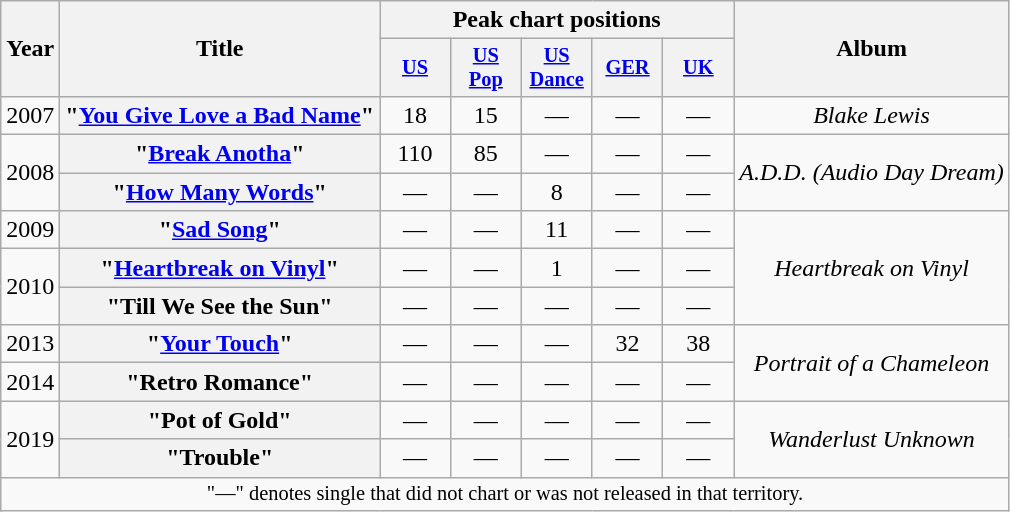<table class="wikitable plainrowheaders" style="text-align:center;">
<tr>
<th scope="col" rowspan="2">Year</th>
<th scope="col" rowspan="2">Title</th>
<th scope="col" colspan="5">Peak chart positions</th>
<th scope="col" rowspan="2">Album</th>
</tr>
<tr>
<th scope="col" style="width:3em;font-size:85%;"><a href='#'>US</a><br></th>
<th scope="col" style="width:3em;font-size:85%;"><a href='#'>US Pop</a><br></th>
<th scope="col" style="width:3em;font-size:85%;"><a href='#'>US Dance</a><br></th>
<th scope="col" style="width:3em;font-size:85%;"><a href='#'>GER</a><br></th>
<th scope="col" style="width:3em;font-size:85%;"><a href='#'>UK</a><br></th>
</tr>
<tr>
<td>2007</td>
<th scope="row">"<a href='#'>You Give Love a Bad Name</a>"</th>
<td>18</td>
<td>15</td>
<td>—</td>
<td>—</td>
<td>—</td>
<td><em>Blake Lewis</em></td>
</tr>
<tr>
<td rowspan="2">2008</td>
<th scope="row">"<a href='#'>Break Anotha</a>"</th>
<td>110</td>
<td>85</td>
<td>—</td>
<td>—</td>
<td>—</td>
<td rowspan="2"><em>A.D.D. (Audio Day Dream)</em></td>
</tr>
<tr>
<th scope="row">"<a href='#'>How Many Words</a>"</th>
<td>—</td>
<td>—</td>
<td>8</td>
<td>—</td>
<td>—</td>
</tr>
<tr>
<td>2009</td>
<th scope="row">"<a href='#'>Sad Song</a>"</th>
<td>—</td>
<td>—</td>
<td>11</td>
<td>—</td>
<td>—</td>
<td rowspan="3"><em>Heartbreak on Vinyl</em></td>
</tr>
<tr>
<td rowspan="2">2010</td>
<th scope="row">"<a href='#'>Heartbreak on Vinyl</a>"</th>
<td>—</td>
<td>—</td>
<td>1</td>
<td>—</td>
<td>—</td>
</tr>
<tr>
<th scope="row">"Till We See the Sun"</th>
<td>—</td>
<td>—</td>
<td>—</td>
<td>—</td>
<td>—</td>
</tr>
<tr>
<td>2013</td>
<th scope="row">"<a href='#'>Your Touch</a>"</th>
<td>—</td>
<td>—</td>
<td>—</td>
<td>32</td>
<td>38</td>
<td rowspan="2"><em>Portrait of a Chameleon</em></td>
</tr>
<tr>
<td>2014</td>
<th scope="row">"Retro Romance"</th>
<td>—</td>
<td>—</td>
<td>—</td>
<td>—</td>
<td>—</td>
</tr>
<tr>
<td rowspan="2">2019</td>
<th scope="row">"Pot of Gold"</th>
<td>—</td>
<td>—</td>
<td>—</td>
<td>—</td>
<td>—</td>
<td rowspan="2"><em>Wanderlust Unknown</em></td>
</tr>
<tr>
<th scope="row">"Trouble"</th>
<td>—</td>
<td>—</td>
<td>—</td>
<td>—</td>
<td>—</td>
</tr>
<tr>
<td colspan="12" style="font-size:85%">"—" denotes single that did not chart or was not released in that territory.</td>
</tr>
</table>
